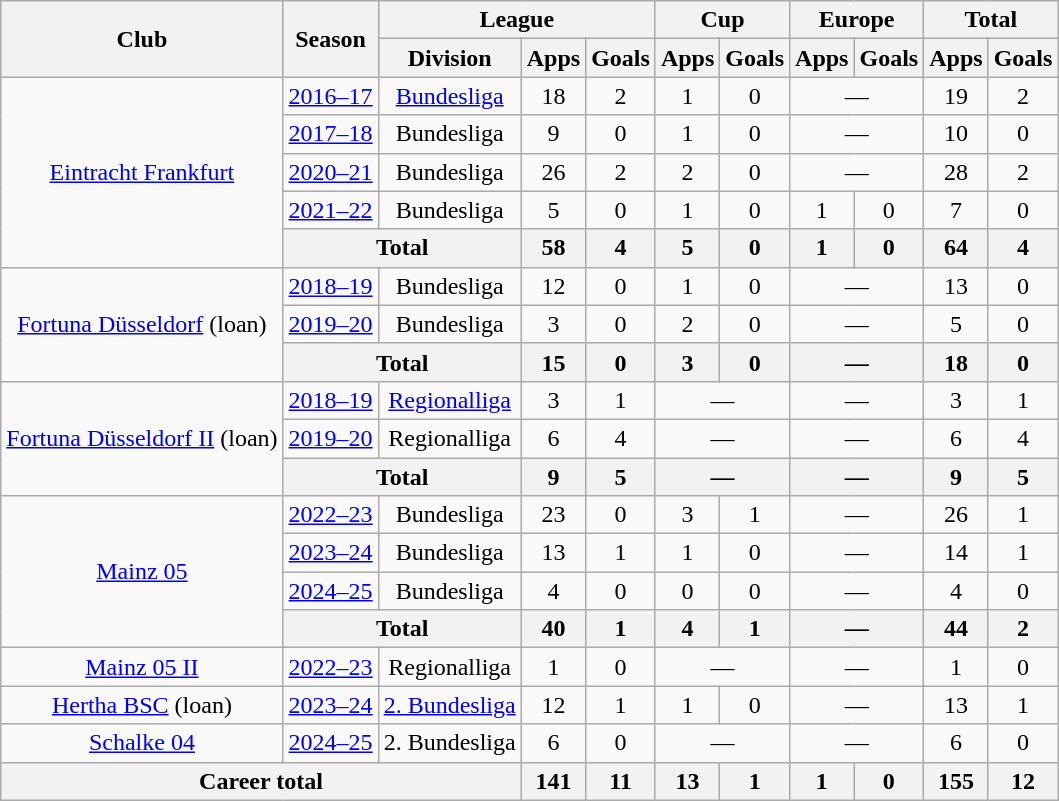<table class="wikitable" style="text-align: center">
<tr>
<th rowspan="2">Club</th>
<th rowspan="2">Season</th>
<th colspan="3">League</th>
<th colspan="2">Cup</th>
<th colspan="2">Europe</th>
<th colspan="2">Total</th>
</tr>
<tr>
<th>Division</th>
<th>Apps</th>
<th>Goals</th>
<th>Apps</th>
<th>Goals</th>
<th>Apps</th>
<th>Goals</th>
<th>Apps</th>
<th>Goals</th>
</tr>
<tr>
<td rowspan="5"><a href='#'>Eintracht Frankfurt</a></td>
<td><a href='#'>2016–17</a></td>
<td><a href='#'>Bundesliga</a></td>
<td>18</td>
<td>2</td>
<td>1</td>
<td>0</td>
<td colspan="2">—</td>
<td>19</td>
<td>2</td>
</tr>
<tr>
<td><a href='#'>2017–18</a></td>
<td>Bundesliga</td>
<td>9</td>
<td>0</td>
<td>1</td>
<td>0</td>
<td colspan="2">—</td>
<td>10</td>
<td>0</td>
</tr>
<tr>
<td><a href='#'>2020–21</a></td>
<td>Bundesliga</td>
<td>26</td>
<td>2</td>
<td>2</td>
<td>0</td>
<td colspan="2">—</td>
<td>28</td>
<td>2</td>
</tr>
<tr>
<td><a href='#'>2021–22</a></td>
<td>Bundesliga</td>
<td>5</td>
<td>0</td>
<td>1</td>
<td>0</td>
<td>1</td>
<td>0</td>
<td>7</td>
<td>0</td>
</tr>
<tr>
<th colspan="2">Total</th>
<th>58</th>
<th>4</th>
<th>5</th>
<th>0</th>
<th>1</th>
<th>0</th>
<th>64</th>
<th>4</th>
</tr>
<tr>
<td rowspan="3"><a href='#'>Fortuna Düsseldorf</a> (loan)</td>
<td><a href='#'>2018–19</a></td>
<td>Bundesliga</td>
<td>12</td>
<td>0</td>
<td>1</td>
<td>0</td>
<td colspan="2">—</td>
<td>13</td>
<td>0</td>
</tr>
<tr>
<td><a href='#'>2019–20</a></td>
<td>Bundesliga</td>
<td>3</td>
<td>0</td>
<td>2</td>
<td>0</td>
<td colspan="2">—</td>
<td>5</td>
<td>0</td>
</tr>
<tr>
<th colspan="2">Total</th>
<th>15</th>
<th>0</th>
<th>3</th>
<th>0</th>
<th colspan="2">—</th>
<th>18</th>
<th>0</th>
</tr>
<tr>
<td rowspan="3"><a href='#'>Fortuna Düsseldorf II</a> (loan)</td>
<td><a href='#'>2018–19</a></td>
<td><a href='#'>Regionalliga</a></td>
<td>3</td>
<td>1</td>
<td colspan="2">—</td>
<td colspan="2">—</td>
<td>3</td>
<td>1</td>
</tr>
<tr>
<td><a href='#'>2019–20</a></td>
<td>Regionalliga</td>
<td>6</td>
<td>4</td>
<td colspan="2">—</td>
<td colspan="2">—</td>
<td>6</td>
<td>4</td>
</tr>
<tr>
<th colspan="2">Total</th>
<th>9</th>
<th>5</th>
<th colspan="2">—</th>
<th colspan="2">—</th>
<th>9</th>
<th>5</th>
</tr>
<tr>
<td rowspan="4"><a href='#'>Mainz 05</a></td>
<td><a href='#'>2022–23</a></td>
<td>Bundesliga</td>
<td>23</td>
<td>0</td>
<td>3</td>
<td>1</td>
<td colspan="2">—</td>
<td>26</td>
<td>1</td>
</tr>
<tr>
<td><a href='#'>2023–24</a></td>
<td>Bundesliga</td>
<td>13</td>
<td>1</td>
<td>1</td>
<td>0</td>
<td colspan="2">—</td>
<td>14</td>
<td>1</td>
</tr>
<tr>
<td><a href='#'>2024–25</a></td>
<td>Bundesliga</td>
<td>4</td>
<td>0</td>
<td>0</td>
<td>0</td>
<td colspan="2">—</td>
<td>4</td>
<td>0</td>
</tr>
<tr>
<th colspan="2">Total</th>
<th>40</th>
<th>1</th>
<th>4</th>
<th>1</th>
<th colspan="2">—</th>
<th>44</th>
<th>2</th>
</tr>
<tr>
<td><a href='#'>Mainz 05 II</a></td>
<td><a href='#'>2022–23</a></td>
<td>Regionalliga</td>
<td>1</td>
<td>0</td>
<td colspan="2">—</td>
<td colspan="2">—</td>
<td>1</td>
<td>0</td>
</tr>
<tr>
<td><a href='#'>Hertha BSC</a> (loan)</td>
<td><a href='#'>2023–24</a></td>
<td><a href='#'>2. Bundesliga</a></td>
<td>12</td>
<td>1</td>
<td>1</td>
<td>0</td>
<td colspan="2">—</td>
<td>13</td>
<td>1</td>
</tr>
<tr>
<td><a href='#'>Schalke 04</a></td>
<td><a href='#'>2024–25</a></td>
<td>2. Bundesliga</td>
<td>6</td>
<td>0</td>
<td colspan="2">—</td>
<td colspan="2">—</td>
<td>6</td>
<td>0</td>
</tr>
<tr>
<th colspan="3">Career total</th>
<th>141</th>
<th>11</th>
<th>13</th>
<th>1</th>
<th>1</th>
<th>0</th>
<th>155</th>
<th>12</th>
</tr>
</table>
